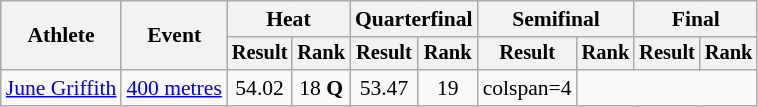<table class=wikitable style=font-size:90%>
<tr>
<th rowspan=2>Athlete</th>
<th rowspan=2>Event</th>
<th colspan=2>Heat</th>
<th colspan=2>Quarterfinal</th>
<th colspan=2>Semifinal</th>
<th colspan=2>Final</th>
</tr>
<tr style=font-size:95%>
<th>Result</th>
<th>Rank</th>
<th>Result</th>
<th>Rank</th>
<th>Result</th>
<th>Rank</th>
<th>Result</th>
<th>Rank</th>
</tr>
<tr align=center>
<td align=left><a href='#'>June Griffith</a></td>
<td align=left><a href='#'>400 metres</a></td>
<td>54.02</td>
<td>18 <strong>Q</strong></td>
<td>53.47</td>
<td>19</td>
<td>colspan=4 </td>
</tr>
</table>
